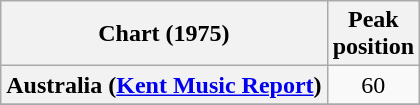<table class="wikitable sortable plainrowheaders">
<tr>
<th scope="col">Chart (1975)</th>
<th scope="col">Peak<br>position</th>
</tr>
<tr>
<th scope="row">Australia (<a href='#'>Kent Music Report</a>)</th>
<td style="text-align:center;">60</td>
</tr>
<tr>
</tr>
<tr>
</tr>
</table>
